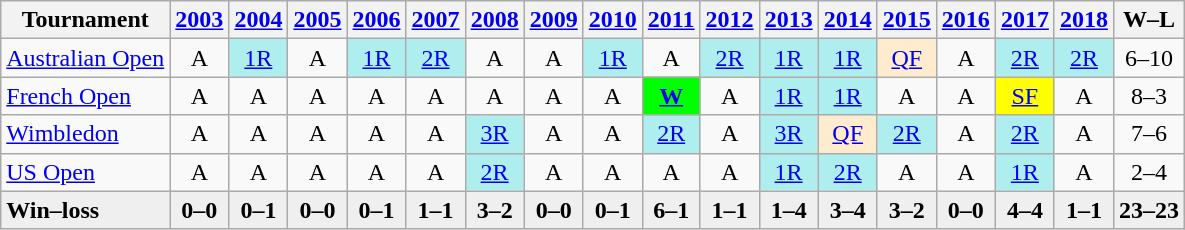<table class=wikitable style=text-align:center>
<tr>
<th>Tournament</th>
<th><a href='#'>2003</a></th>
<th><a href='#'>2004</a></th>
<th><a href='#'>2005</a></th>
<th><a href='#'>2006</a></th>
<th><a href='#'>2007</a></th>
<th><a href='#'>2008</a></th>
<th><a href='#'>2009</a></th>
<th><a href='#'>2010</a></th>
<th><a href='#'>2011</a></th>
<th><a href='#'>2012</a></th>
<th><a href='#'>2013</a></th>
<th><a href='#'>2014</a></th>
<th><a href='#'>2015</a></th>
<th><a href='#'>2016</a></th>
<th><a href='#'>2017</a></th>
<th><a href='#'>2018</a></th>
<th>W–L</th>
</tr>
<tr>
<td align=left><a href='#'>Australian Open</a></td>
<td>A</td>
<td bgcolor=#afeeee><a href='#'>1R</a></td>
<td>A</td>
<td bgcolor=#afeeee><a href='#'>1R</a></td>
<td bgcolor=#afeeee><a href='#'>2R</a></td>
<td>A</td>
<td>A</td>
<td bgcolor=#afeeee><a href='#'>1R</a></td>
<td>A</td>
<td bgcolor=#afeeee><a href='#'>2R</a></td>
<td bgcolor=#afeeee><a href='#'>1R</a></td>
<td bgcolor=#afeeee><a href='#'>1R</a></td>
<td bgcolor=#ffebcd><a href='#'>QF</a></td>
<td>A</td>
<td bgcolor=#afeeee><a href='#'>2R</a></td>
<td bgcolor=#afeeee><a href='#'>2R</a></td>
<td>6–10</td>
</tr>
<tr>
<td align=left><a href='#'>French Open</a></td>
<td>A</td>
<td>A</td>
<td>A</td>
<td>A</td>
<td>A</td>
<td>A</td>
<td>A</td>
<td>A</td>
<td bgcolor=lime><a href='#'><strong>W</strong></a></td>
<td>A</td>
<td bgcolor=#afeeee><a href='#'>1R</a></td>
<td bgcolor=#afeeee><a href='#'>1R</a></td>
<td>A</td>
<td>A</td>
<td bgcolor=yellow><a href='#'>SF</a></td>
<td>A</td>
<td>8–3</td>
</tr>
<tr>
<td align=left><a href='#'>Wimbledon</a></td>
<td>A</td>
<td>A</td>
<td>A</td>
<td>A</td>
<td>A</td>
<td bgcolor=#afeeee><a href='#'>3R</a></td>
<td>A</td>
<td>A</td>
<td bgcolor=#afeeee><a href='#'>2R</a></td>
<td>A</td>
<td bgcolor=#afeeee><a href='#'>3R</a></td>
<td bgcolor=#ffebcd><a href='#'>QF</a></td>
<td bgcolor=#afeeee><a href='#'>2R</a></td>
<td>A</td>
<td bgcolor=#afeeee><a href='#'>2R</a></td>
<td>A</td>
<td>7–6</td>
</tr>
<tr>
<td align=left><a href='#'>US Open</a></td>
<td>A</td>
<td>A</td>
<td>A</td>
<td>A</td>
<td>A</td>
<td bgcolor=#afeeee><a href='#'>2R</a></td>
<td>A</td>
<td>A</td>
<td>A</td>
<td>A</td>
<td bgcolor=#afeeee><a href='#'>1R</a></td>
<td bgcolor=#afeeee><a href='#'>2R</a></td>
<td>A</td>
<td>A</td>
<td bgcolor=#afeeee><a href='#'>1R</a></td>
<td>A</td>
<td>2–4</td>
</tr>
<tr style=background:#efefef;font-weight:bold>
<td style="text-align:left">Win–loss</td>
<td>0–0</td>
<td>0–1</td>
<td>0–0</td>
<td>0–1</td>
<td>1–1</td>
<td>3–2</td>
<td>0–0</td>
<td>0–1</td>
<td>6–1</td>
<td>1–1</td>
<td>1–4</td>
<td>3–4</td>
<td>3–2</td>
<td>0–0</td>
<td>4–4</td>
<td>1–1</td>
<td>23–23</td>
</tr>
</table>
